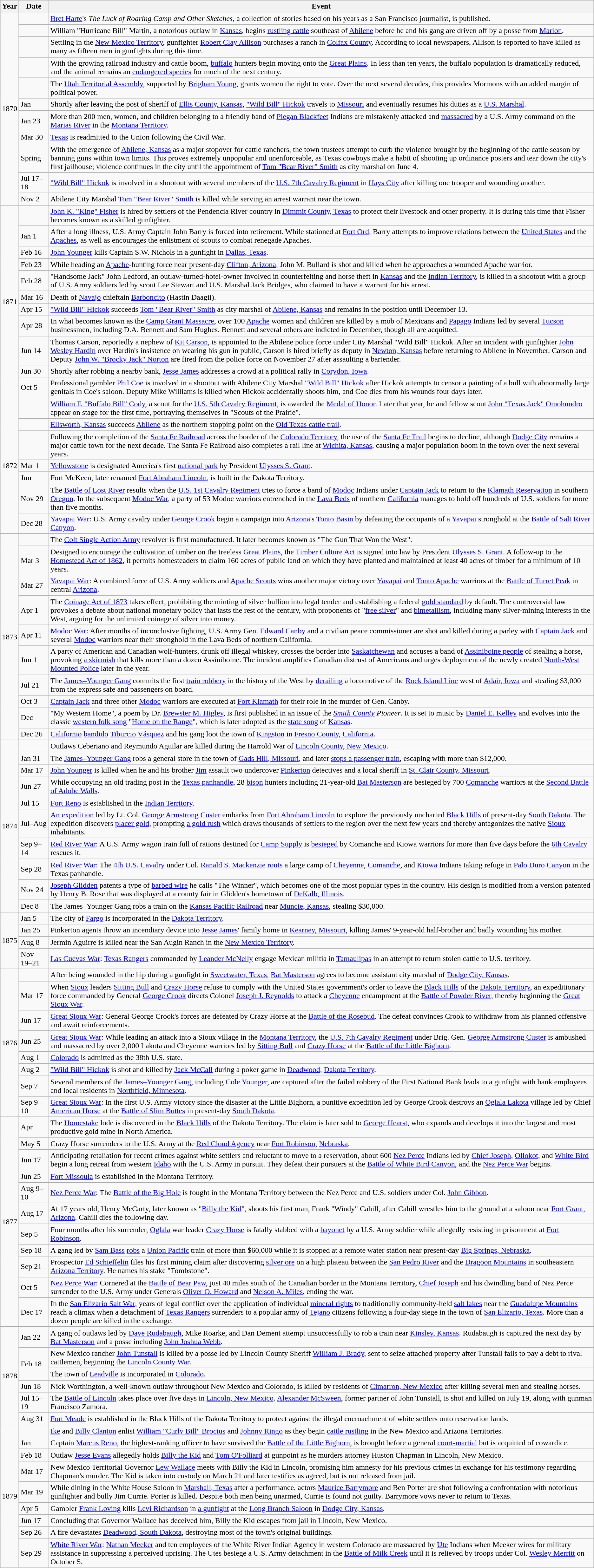<table class=wikitable>
<tr>
<th>Year</th>
<th width=55>Date</th>
<th>Event</th>
</tr>
<tr>
<td rowspan=11>1870</td>
<td></td>
<td><a href='#'>Bret Harte</a>'s <em>The Luck of Roaring Camp and Other Sketches</em>, a collection of stories based on his years as a San Francisco journalist, is published.</td>
</tr>
<tr>
<td></td>
<td>William "Hurricane Bill" Martin, a notorious outlaw in <a href='#'>Kansas</a>, begins <a href='#'>rustling cattle</a> southeast of <a href='#'>Abilene</a> before he and his gang are driven off by a posse from <a href='#'>Marion</a>.</td>
</tr>
<tr>
<td></td>
<td>Settling in the <a href='#'>New Mexico Territory</a>, gunfighter <a href='#'>Robert Clay Allison</a> purchases a ranch in <a href='#'>Colfax County</a>. According to local newspapers, Allison is reported to have killed as many as fifteen men in gunfights during this time.</td>
</tr>
<tr>
<td></td>
<td>With the growing railroad industry and cattle boom, <a href='#'>buffalo</a> hunters begin moving onto the <a href='#'>Great Plains</a>. In less than ten years, the buffalo population is dramatically reduced, and the animal remains an <a href='#'>endangered species</a> for much of the next century.</td>
</tr>
<tr>
<td></td>
<td>The <a href='#'>Utah Territorial Assembly</a>, supported by <a href='#'>Brigham Young</a>, grants women the right to vote. Over the next several decades, this provides Mormons with an added margin of political power.</td>
</tr>
<tr>
<td>Jan</td>
<td>Shortly after leaving the post of sheriff of <a href='#'>Ellis County, Kansas</a>, <a href='#'>"Wild Bill" Hickok</a> travels to <a href='#'>Missouri</a> and eventually resumes his duties as a <a href='#'>U.S. Marshal</a>.</td>
</tr>
<tr>
<td>Jan 23</td>
<td>More than 200 men, women, and children belonging to a friendly band of <a href='#'>Piegan Blackfeet</a> Indians are mistakenly attacked and <a href='#'>massacred</a> by a U.S. Army command on the <a href='#'>Marias River</a> in the <a href='#'>Montana Territory</a>.</td>
</tr>
<tr>
<td>Mar 30</td>
<td><a href='#'>Texas</a> is readmitted to the Union following the Civil War.</td>
</tr>
<tr>
<td>Spring</td>
<td>With the emergence of <a href='#'>Abilene, Kansas</a> as a major stopover for cattle ranchers, the town trustees attempt to curb the violence brought by the beginning of the cattle season by banning guns within town limits. This proves extremely unpopular and unenforceable, as Texas cowboys make a habit of shooting up ordinance posters and tear down the city's first jailhouse; violence continues in the city until the appointment of <a href='#'>Tom "Bear River" Smith</a> as city marshal on June 4.</td>
</tr>
<tr>
<td>Jul 17–18</td>
<td><a href='#'>"Wild Bill" Hickok</a> is involved in a shootout with several members of the <a href='#'>U.S. 7th Cavalry Regiment</a> in <a href='#'>Hays City</a> after killing one trooper and wounding another.</td>
</tr>
<tr>
<td>Nov 2</td>
<td>Abilene City Marshal <a href='#'>Tom "Bear River" Smith</a> is killed while serving an arrest warrant near the town.</td>
</tr>
<tr>
<td rowspan=11>1871</td>
<td></td>
<td><a href='#'>John K. "King" Fisher</a> is hired by settlers of the Pendencia River country in <a href='#'>Dimmit County, Texas</a> to protect their livestock and other property. It is during this time that Fisher becomes known as a skilled gunfighter.</td>
</tr>
<tr>
<td>Jan 1</td>
<td>After a long illness, U.S. Army Captain John Barry is forced into retirement. While stationed at <a href='#'>Fort Ord</a>, Barry attempts to improve relations between the <a href='#'>United States</a> and the <a href='#'>Apaches</a>, as well as encourages the enlistment of scouts to combat renegade Apaches.</td>
</tr>
<tr>
<td>Feb 16</td>
<td><a href='#'>John Younger</a> kills Captain S.W. Nichols in a gunfight in <a href='#'>Dallas, Texas</a>.</td>
</tr>
<tr>
<td>Feb 23</td>
<td>While heading an <a href='#'>Apache</a>-hunting force near present-day <a href='#'>Clifton, Arizona</a>, John M. Bullard is shot and killed when he approaches a wounded Apache warrior.</td>
</tr>
<tr>
<td>Feb 28</td>
<td>"Handsome Jack" John Ledford, an outlaw-turned-hotel-owner involved in counterfeiting and horse theft in <a href='#'>Kansas</a> and the <a href='#'>Indian Territory</a>, is killed in a shootout with a group of U.S. Army soldiers led by scout Lee Stewart and U.S. Marshal Jack Bridges, who claimed to have a warrant for his arrest.</td>
</tr>
<tr>
<td>Mar 16</td>
<td>Death of <a href='#'>Navajo</a> chieftain <a href='#'>Barboncito</a> (Hastin Daagii).</td>
</tr>
<tr>
<td>Apr 15</td>
<td><a href='#'>"Wild Bill" Hickok</a> succeeds <a href='#'>Tom "Bear River" Smith</a> as city marshal of <a href='#'>Abilene, Kansas</a> and remains in the position until December 13.</td>
</tr>
<tr>
<td>Apr 28</td>
<td>In what becomes known as the <a href='#'>Camp Grant Massacre</a>, over 100 <a href='#'>Apache</a> women and children are killed by a mob of Mexicans and <a href='#'>Papago</a> Indians led by several <a href='#'>Tucson</a> businessmen, including D.A. Bennett and Sam Hughes. Bennett and several others are indicted in December, though all are acquitted.</td>
</tr>
<tr>
<td>Jun 14</td>
<td>Thomas Carson, reportedly a nephew of <a href='#'>Kit Carson</a>, is appointed to the Abilene police force under City Marshal "Wild Bill" Hickok. After an incident with gunfighter <a href='#'>John Wesley Hardin</a> over Hardin's insistence on wearing his gun in public, Carson is hired briefly as deputy in <a href='#'>Newton, Kansas</a> before returning to Abilene in November. Carson and Deputy <a href='#'>John W. "Brocky Jack" Norton</a> are fired from the police force on November 27 after assaulting a bartender.</td>
</tr>
<tr>
<td>Jun 30</td>
<td>Shortly after robbing a nearby bank, <a href='#'>Jesse James</a> addresses a crowd at a political rally in <a href='#'>Corydon, Iowa</a>.</td>
</tr>
<tr>
<td>Oct 5</td>
<td>Professional gambler <a href='#'>Phil Coe</a> is involved in a shootout with Abilene City Marshal <a href='#'>"Wild Bill" Hickok</a> after Hickok attempts to censor a painting of a bull with abnormally large genitals in Coe's saloon. Deputy Mike Williams is killed when Hickok accidentally shoots him, and Coe dies from his wounds four days later.</td>
</tr>
<tr>
<td rowspan=7>1872</td>
<td></td>
<td><a href='#'>William F. "Buffalo Bill" Cody</a>, a scout for the <a href='#'>U.S. 5th Cavalry Regiment</a>, is awarded the <a href='#'>Medal of Honor</a>. Later that year, he and fellow scout <a href='#'>John "Texas Jack" Omohundro</a> appear on stage for the first time, portraying themselves in "Scouts of the Prairie".</td>
</tr>
<tr>
<td></td>
<td><a href='#'>Ellsworth, Kansas</a> succeeds <a href='#'>Abilene</a> as the northern stopping point on the <a href='#'>Old Texas cattle trail</a>.</td>
</tr>
<tr>
<td></td>
<td>Following the completion of the <a href='#'>Santa Fe Railroad</a> across the border of the <a href='#'>Colorado Territory</a>, the use of the <a href='#'>Santa Fe Trail</a> begins to decline, although <a href='#'>Dodge City</a> remains a major cattle town for the next decade. The Santa Fe Railroad also completes a rail line at <a href='#'>Wichita, Kansas</a>, causing a major population boom in the town over the next several years.</td>
</tr>
<tr>
<td>Mar 1</td>
<td><a href='#'>Yellowstone</a> is designated America's first <a href='#'>national park</a> by President <a href='#'>Ulysses S. Grant</a>.</td>
</tr>
<tr>
<td>Jun</td>
<td>Fort McKeen, later renamed <a href='#'>Fort Abraham Lincoln</a>, is built in the Dakota Territory.</td>
</tr>
<tr>
<td>Nov 29</td>
<td>The <a href='#'>Battle of Lost River</a> results when the <a href='#'>U.S. 1st Cavalry Regiment</a> tries to force a band of <a href='#'>Modoc</a> Indians under <a href='#'>Captain Jack</a> to return to the <a href='#'>Klamath Reservation</a> in southern <a href='#'>Oregon</a>. In the subsequent <a href='#'>Modoc War</a>, a party of 53 Modoc warriors entrenched in the <a href='#'>Lava Beds</a> of northern <a href='#'>California</a> manages to hold off hundreds of U.S. soldiers for more than five months.</td>
</tr>
<tr>
<td>Dec 28</td>
<td><a href='#'>Yavapai War</a>: U.S. Army cavalry under <a href='#'>George Crook</a> begin a campaign into <a href='#'>Arizona</a>'s <a href='#'>Tonto Basin</a> by defeating the occupants of a <a href='#'>Yavapai</a> stronghold at the <a href='#'>Battle of Salt River Canyon</a>.</td>
</tr>
<tr>
<td rowspan=10>1873</td>
<td></td>
<td>The <a href='#'>Colt Single Action Army</a> revolver is first manufactured. It later becomes known as "The Gun That Won the West".</td>
</tr>
<tr>
<td>Mar 3</td>
<td>Designed to encourage the cultivation of timber on the treeless <a href='#'>Great Plains</a>, the <a href='#'>Timber Culture Act</a> is signed into law by President <a href='#'>Ulysses S. Grant</a>. A follow-up to the <a href='#'>Homestead Act of 1862</a>, it permits homesteaders to claim 160 acres of public land on which they have planted and maintained at least 40 acres of timber for a minimum of 10 years.</td>
</tr>
<tr>
<td>Mar 27</td>
<td><a href='#'>Yavapai War</a>: A combined force of U.S. Army soldiers and <a href='#'>Apache Scouts</a> wins another major victory over <a href='#'>Yavapai</a> and <a href='#'>Tonto Apache</a> warriors at the <a href='#'>Battle of Turret Peak</a> in central <a href='#'>Arizona</a>.</td>
</tr>
<tr>
<td>Apr 1</td>
<td>The <a href='#'>Coinage Act of 1873</a> takes effect, prohibiting the minting of silver bullion into legal tender and establishing a federal <a href='#'>gold standard</a> by default. The controversial law provokes a debate about national monetary policy that lasts the rest of the century, with proponents of "<a href='#'>free silver</a>" and <a href='#'>bimetallism</a>, including many silver-mining interests in the West, arguing for the unlimited coinage of silver into money.</td>
</tr>
<tr>
<td>Apr 11</td>
<td><a href='#'>Modoc War</a>: After months of inconclusive fighting, U.S. Army Gen. <a href='#'>Edward Canby</a> and a civilian peace commissioner are shot and killed during a parley with <a href='#'>Captain Jack</a> and several <a href='#'>Modoc</a> warriors near their stronghold in the Lava Beds of northern California.</td>
</tr>
<tr>
<td>Jun 1</td>
<td>A party of American and Canadian wolf-hunters, drunk off illegal whiskey, crosses the border into <a href='#'>Saskatchewan</a> and accuses a band of <a href='#'>Assiniboine people</a> of stealing a horse, provoking <a href='#'>a skirmish</a> that kills more than a dozen Assiniboine. The incident amplifies Canadian distrust of Americans and urges deployment of the newly created <a href='#'>North-West Mounted Police</a> later in the year.</td>
</tr>
<tr>
<td>Jul 21</td>
<td>The <a href='#'>James–Younger Gang</a> commits the first <a href='#'>train robbery</a> in the history of the West by <a href='#'>derailing</a> a locomotive of the <a href='#'>Rock Island Line</a> west of <a href='#'>Adair, Iowa</a> and stealing $3,000 from the express safe and passengers on board.</td>
</tr>
<tr>
<td>Oct 3</td>
<td><a href='#'>Captain Jack</a> and three other <a href='#'>Modoc</a> warriors are executed at <a href='#'>Fort Klamath</a> for their role in the murder of Gen. Canby.</td>
</tr>
<tr>
<td>Dec</td>
<td>"My Western Home", a poem by Dr. <a href='#'>Brewster M. Higley</a>, is first published in an issue of the <em><a href='#'>Smith County</a> Pioneer</em>. It is set to music by <a href='#'>Daniel E. Kelley</a> and evolves into the classic <a href='#'>western folk song</a> "<a href='#'>Home on the Range</a>", which is later adopted as the <a href='#'>state song</a> of <a href='#'>Kansas</a>.</td>
</tr>
<tr>
<td>Dec 26</td>
<td><a href='#'>Californio</a> <a href='#'>bandido</a> <a href='#'>Tiburcio Vásquez</a> and his gang loot the town of <a href='#'>Kingston</a> in <a href='#'>Fresno County, California</a>.</td>
</tr>
<tr>
<td rowspan=10>1874</td>
<td></td>
<td>Outlaws Ceberiano and Reymundo Aguilar are killed during the Harrold War of <a href='#'>Lincoln County, New Mexico</a>.</td>
</tr>
<tr>
<td>Jan 31</td>
<td>The <a href='#'>James–Younger Gang</a> robs a general store in the town of <a href='#'>Gads Hill, Missouri</a>, and later <a href='#'>stops a passenger train</a>, escaping with more than $12,000.</td>
</tr>
<tr>
<td>Mar 17</td>
<td><a href='#'>John Younger</a> is killed when he and his brother <a href='#'>Jim</a> assault two undercover <a href='#'>Pinkerton</a> detectives and a local sheriff in <a href='#'>St. Clair County, Missouri</a>.</td>
</tr>
<tr>
<td>Jun 27</td>
<td>While occupying an old trading post in the <a href='#'>Texas panhandle</a>, 28 <a href='#'>bison</a> hunters including 21-year-old <a href='#'>Bat Masterson</a> are besieged by 700 <a href='#'>Comanche</a> warriors at the <a href='#'>Second Battle of Adobe Walls</a>.</td>
</tr>
<tr>
<td>Jul 15</td>
<td><a href='#'>Fort Reno</a> is established in the <a href='#'>Indian Territory</a>.</td>
</tr>
<tr>
<td>Jul–Aug</td>
<td><a href='#'>An expedition</a> led by Lt. Col. <a href='#'>George Armstrong Custer</a> embarks from <a href='#'>Fort Abraham Lincoln</a> to explore the previously uncharted <a href='#'>Black Hills</a> of present-day <a href='#'>South Dakota</a>. The expedition discovers <a href='#'>placer gold</a>, prompting <a href='#'>a gold rush</a> which draws thousands of settlers to the region over the next few years and thereby antagonizes the native <a href='#'>Sioux</a> inhabitants.</td>
</tr>
<tr>
<td>Sep 9–14</td>
<td><a href='#'>Red River War</a>: A U.S. Army wagon train full of rations destined for <a href='#'>Camp Supply</a> is <a href='#'>besieged</a> by Comanche and Kiowa warriors for more than five days before the <a href='#'>6th Cavalry</a> rescues it.</td>
</tr>
<tr>
<td>Sep 28</td>
<td><a href='#'>Red River War</a>: The <a href='#'>4th U.S. Cavalry</a> under Col. <a href='#'>Ranald S. Mackenzie</a> <a href='#'>routs</a> a large camp of <a href='#'>Cheyenne</a>, <a href='#'>Comanche</a>, and <a href='#'>Kiowa</a> Indians taking refuge in <a href='#'>Palo Duro Canyon</a> in the Texas panhandle.</td>
</tr>
<tr>
<td>Nov 24</td>
<td><a href='#'>Joseph Glidden</a> patents a type of <a href='#'>barbed wire</a> he calls "The Winner", which becomes one of the most popular types in the country. His design is modified from a version patented by Henry B. Rose that was displayed at a county fair in Glidden's hometown of <a href='#'>DeKalb, Illinois</a>.</td>
</tr>
<tr>
<td>Dec 8</td>
<td>The James–Younger Gang robs a train on the <a href='#'>Kansas Pacific Railroad</a> near <a href='#'>Muncie, Kansas</a>, stealing $30,000.</td>
</tr>
<tr>
<td rowspan=4>1875</td>
<td>Jan 5</td>
<td>The city of <a href='#'>Fargo</a> is incorporated in the <a href='#'>Dakota Territory</a>.</td>
</tr>
<tr>
<td>Jan 25</td>
<td>Pinkerton agents throw an incendiary device into <a href='#'>Jesse James</a>' family home in <a href='#'>Kearney, Missouri</a>, killing James' 9-year-old half-brother and badly wounding his mother.</td>
</tr>
<tr>
<td>Aug 8</td>
<td>Jermin Aguirre is killed near the San Augin Ranch in the <a href='#'>New Mexico Territory</a>.</td>
</tr>
<tr>
<td>Nov 19–21</td>
<td><a href='#'>Las Cuevas War</a>: <a href='#'>Texas Rangers</a> commanded by <a href='#'>Leander McNelly</a> engage Mexican militia in <a href='#'>Tamaulipas</a> in an attempt to return stolen cattle to U.S. territory.</td>
</tr>
<tr>
<td rowspan=8>1876</td>
<td></td>
<td>After being wounded in the hip during a gunfight in <a href='#'>Sweetwater, Texas</a>, <a href='#'>Bat Masterson</a> agrees to become assistant city marshal of <a href='#'>Dodge City, Kansas</a>.</td>
</tr>
<tr>
<td>Mar 17</td>
<td>When <a href='#'>Sioux</a> leaders <a href='#'>Sitting Bull</a> and <a href='#'>Crazy Horse</a> refuse to comply with the United States government's order to leave the <a href='#'>Black Hills</a> of the <a href='#'>Dakota Territory</a>, an expeditionary force commanded by General <a href='#'>George Crook</a> directs Colonel <a href='#'>Joseph J. Reynolds</a> to attack a <a href='#'>Cheyenne</a> encampment at the <a href='#'>Battle of Powder River</a>, thereby beginning the <a href='#'>Great Sioux War</a>.</td>
</tr>
<tr>
<td>Jun 17</td>
<td><a href='#'>Great Sioux War</a>: General George Crook's forces are defeated by Crazy Horse at the <a href='#'>Battle of the Rosebud</a>. The defeat convinces Crook to withdraw from his planned offensive and await reinforcements.</td>
</tr>
<tr>
<td>Jun 25</td>
<td><a href='#'>Great Sioux War</a>: While leading an attack into a Sioux village in the <a href='#'>Montana Territory</a>, the <a href='#'>U.S. 7th Cavalry Regiment</a> under Brig. Gen. <a href='#'>George Armstrong Custer</a> is ambushed and massacred by over 2,000 Lakota and Cheyenne warriors led by <a href='#'>Sitting Bull</a> and <a href='#'>Crazy Horse</a> at the <a href='#'>Battle of the Little Bighorn</a>.</td>
</tr>
<tr>
<td>Aug 1</td>
<td><a href='#'>Colorado</a> is admitted as the 38th U.S. state.</td>
</tr>
<tr>
<td>Aug 2</td>
<td><a href='#'>"Wild Bill" Hickok</a> is shot and killed by <a href='#'>Jack McCall</a> during a poker game in <a href='#'>Deadwood</a>, <a href='#'>Dakota Territory</a>.</td>
</tr>
<tr>
<td>Sep 7</td>
<td>Several members of the <a href='#'>James–Younger Gang</a>, including <a href='#'>Cole Younger</a>, are captured after the failed robbery of the First National Bank leads to a gunfight with bank employees and local residents in <a href='#'>Northfield, Minnesota</a>.</td>
</tr>
<tr>
<td>Sep 9–10</td>
<td><a href='#'>Great Sioux War</a>: In the first U.S. Army victory since the disaster at the Little Bighorn, a punitive expedition led by George Crook destroys an <a href='#'>Oglala Lakota</a> village led by Chief <a href='#'>American Horse</a> at the <a href='#'>Battle of Slim Buttes</a> in present-day <a href='#'>South Dakota</a>.</td>
</tr>
<tr>
<td rowspan=11>1877</td>
<td>Apr</td>
<td>The <a href='#'>Homestake</a> lode is discovered in the <a href='#'>Black Hills</a> of the Dakota Territory. The claim is later sold to <a href='#'>George Hearst</a>, who expands and develops it into the largest and most productive gold mine in North America.</td>
</tr>
<tr>
<td>May 5</td>
<td>Crazy Horse surrenders to the U.S. Army at the <a href='#'>Red Cloud Agency</a> near <a href='#'>Fort Robinson</a>, <a href='#'>Nebraska</a>.</td>
</tr>
<tr>
<td>Jun 17</td>
<td>Anticipating retaliation for recent crimes against white settlers and reluctant to move to a reservation, about 600 <a href='#'>Nez Perce</a> Indians led by <a href='#'>Chief Joseph</a>, <a href='#'>Ollokot</a>, and <a href='#'>White Bird</a> begin a long retreat from western <a href='#'>Idaho</a> with the U.S. Army in pursuit. They defeat their pursuers at the <a href='#'>Battle of White Bird Canyon</a>, and the <a href='#'>Nez Perce War</a> begins.</td>
</tr>
<tr>
<td>Jun 25</td>
<td><a href='#'>Fort Missoula</a> is established in the Montana Territory.</td>
</tr>
<tr>
<td>Aug 9–10</td>
<td><a href='#'>Nez Perce War</a>: The <a href='#'>Battle of the Big Hole</a> is fought in the Montana Territory between the Nez Perce and U.S. soldiers under Col. <a href='#'>John Gibbon</a>.</td>
</tr>
<tr>
<td>Aug 17</td>
<td>At 17 years old, Henry McCarty, later known as "<a href='#'>Billy the Kid</a>", shoots his first man, Frank "Windy" Cahill, after Cahill wrestles him to the ground at a saloon near <a href='#'>Fort Grant, Arizona</a>. Cahill dies the following day.</td>
</tr>
<tr>
<td>Sep 5</td>
<td>Four months after his surrender, <a href='#'>Oglala</a> war leader <a href='#'>Crazy Horse</a> is fatally stabbed with a <a href='#'>bayonet</a> by a U.S. Army soldier while allegedly resisting imprisonment at <a href='#'>Fort Robinson</a>.</td>
</tr>
<tr>
<td>Sep 18</td>
<td>A gang led by <a href='#'>Sam Bass</a> <a href='#'>robs</a> a <a href='#'>Union Pacific</a> train of more than $60,000 while it is stopped at a remote water station near present-day <a href='#'>Big Springs, Nebraska</a>.</td>
</tr>
<tr>
<td>Sep 21</td>
<td>Prospector <a href='#'>Ed Schieffelin</a> files his first mining claim after discovering <a href='#'>silver ore</a> on a high plateau between the <a href='#'>San Pedro River</a> and the <a href='#'>Dragoon Mountains</a> in southeastern <a href='#'>Arizona Territory</a>. He names his stake "Tombstone".</td>
</tr>
<tr>
<td>Oct 5</td>
<td><a href='#'>Nez Perce War</a>: Cornered at the <a href='#'>Battle of Bear Paw</a>, just 40 miles south of the Canadian border in the Montana Territory, <a href='#'>Chief Joseph</a> and his dwindling band of Nez Perce surrender to the U.S. Army under Generals <a href='#'>Oliver O. Howard</a> and <a href='#'>Nelson A. Miles</a>, ending the war.</td>
</tr>
<tr>
<td>Dec 17</td>
<td>In the <a href='#'>San Elizario Salt War</a>, years of legal conflict over the application of individual <a href='#'>mineral rights</a> to traditionally community-held <a href='#'>salt lakes</a> near the <a href='#'>Guadalupe Mountains</a> reach a climax when a detachment of <a href='#'>Texas Rangers</a> surrenders to a popular army of <a href='#'>Tejano</a> citizens following a four-day siege in the town of <a href='#'>San Elizario, Texas</a>. More than a dozen people are killed in the exchange.</td>
</tr>
<tr>
<td rowspan=6>1878</td>
<td>Jan 22</td>
<td>A gang of outlaws led by <a href='#'>Dave Rudabaugh</a>, Mike Roarke, and Dan Dement attempt unsuccessfully to rob a train near <a href='#'>Kinsley, Kansas</a>. Rudabaugh is captured the next day by <a href='#'>Bat Masterson</a> and a posse including <a href='#'>John Joshua Webb</a>.</td>
</tr>
<tr>
<td rowspan=2>Feb 18</td>
<td>New Mexico rancher <a href='#'>John Tunstall</a> is killed by a posse led by Lincoln County Sheriff <a href='#'>William J. Brady</a>, sent to seize attached property after Tunstall fails to pay a debt to rival cattlemen, beginning the <a href='#'>Lincoln County War</a>.</td>
</tr>
<tr>
<td>The town of <a href='#'>Leadville</a> is incorporated in <a href='#'>Colorado</a>.</td>
</tr>
<tr>
<td>Jun 18</td>
<td>Nick Worthington, a well-known outlaw throughout New Mexico and Colorado, is killed by residents of <a href='#'>Cimarron, New Mexico</a> after killing several men and stealing horses.</td>
</tr>
<tr>
<td>Jul 15–19</td>
<td>The <a href='#'>Battle of Lincoln</a> takes place over five days in <a href='#'>Lincoln, New Mexico</a>. <a href='#'>Alexander McSween</a>, former partner of John Tunstall, is shot and killed on July 19, along with gunman Francisco Zamora.</td>
</tr>
<tr>
<td>Aug 31</td>
<td><a href='#'>Fort Meade</a> is established in the Black Hills of the Dakota Territory to protect against the illegal encroachment of white settlers onto reservation lands.</td>
</tr>
<tr>
<td rowspan="9">1879</td>
<td></td>
<td><a href='#'>Ike</a> and <a href='#'>Billy Clanton</a> enlist <a href='#'>William "Curly Bill" Brocius</a> and <a href='#'>Johnny Ringo</a> as they begin <a href='#'>cattle rustling</a> in the New Mexico and Arizona Territories.</td>
</tr>
<tr>
<td>Jan</td>
<td>Captain <a href='#'>Marcus Reno</a>, the highest-ranking officer to have survived the <a href='#'>Battle of the Little Bighorn</a>, is brought before a general <a href='#'>court-martial</a> but is acquitted of cowardice.</td>
</tr>
<tr>
<td>Feb 18</td>
<td>Outlaw <a href='#'>Jesse Evans</a> allegedly holds <a href='#'>Billy the Kid</a> and <a href='#'>Tom O'Folliard</a> at gunpoint as he murders attorney Huston Chapman in Lincoln, New Mexico.</td>
</tr>
<tr>
<td>Mar 17</td>
<td>New Mexico Territorial Governor <a href='#'>Lew Wallace</a> meets with Billy the Kid in Lincoln, promising him amnesty for his previous crimes in exchange for his testimony regarding Chapman's murder. The Kid is taken into custody on March 21 and later testifies as agreed, but is not released from jail.</td>
</tr>
<tr>
<td>Mar 19</td>
<td>While dining in the White House Saloon in <a href='#'>Marshall, Texas</a> after a performance, actors <a href='#'>Maurice Barrymore</a> and Ben Porter are shot following a confrontation with notorious gunfighter and bully Jim Currie. Porter is killed. Despite both men being unarmed, Currie is found not guilty. Barrymore vows never to return to Texas.</td>
</tr>
<tr>
<td>Apr 5</td>
<td>Gambler <a href='#'>Frank Loving</a> kills <a href='#'>Levi Richardson</a> in <a href='#'>a gunfight</a> at the <a href='#'>Long Branch Saloon</a> in <a href='#'>Dodge City, Kansas</a>.</td>
</tr>
<tr>
<td>Jun 17</td>
<td>Concluding that Governor Wallace has deceived him, Billy the Kid escapes from jail in Lincoln, New Mexico.</td>
</tr>
<tr>
<td>Sep 26</td>
<td>A fire devastates <a href='#'>Deadwood, South Dakota</a>, destroying most of the town's original buildings.</td>
</tr>
<tr>
<td>Sep 29</td>
<td><a href='#'>White River War</a>: <a href='#'>Nathan Meeker</a> and ten employees of the White River Indian Agency in western Colorado are massacred by <a href='#'>Ute</a> Indians when Meeker wires for military assistance in suppressing a perceived uprising. The Utes besiege a U.S. Army detachment in the <a href='#'>Battle of Milk Creek</a> until it is relieved by troops under Col. <a href='#'>Wesley Merritt</a> on October 5.</td>
</tr>
</table>
